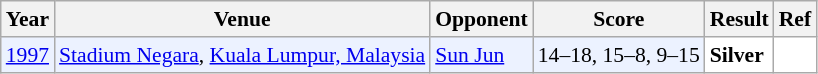<table class="sortable wikitable" style="font-size: 90%;">
<tr>
<th>Year</th>
<th>Venue</th>
<th>Opponent</th>
<th>Score</th>
<th>Result</th>
<th>Ref</th>
</tr>
<tr style="background:#ECF2FF">
<td align="center"><a href='#'>1997</a></td>
<td align="left"><a href='#'>Stadium Negara</a>, <a href='#'>Kuala Lumpur, Malaysia</a></td>
<td align="left"> <a href='#'>Sun Jun</a></td>
<td align="left">14–18, 15–8, 9–15</td>
<td style="text-align:left; background:white"> <strong>Silver</strong></td>
<td style="text-align:center; background:white"></td>
</tr>
</table>
